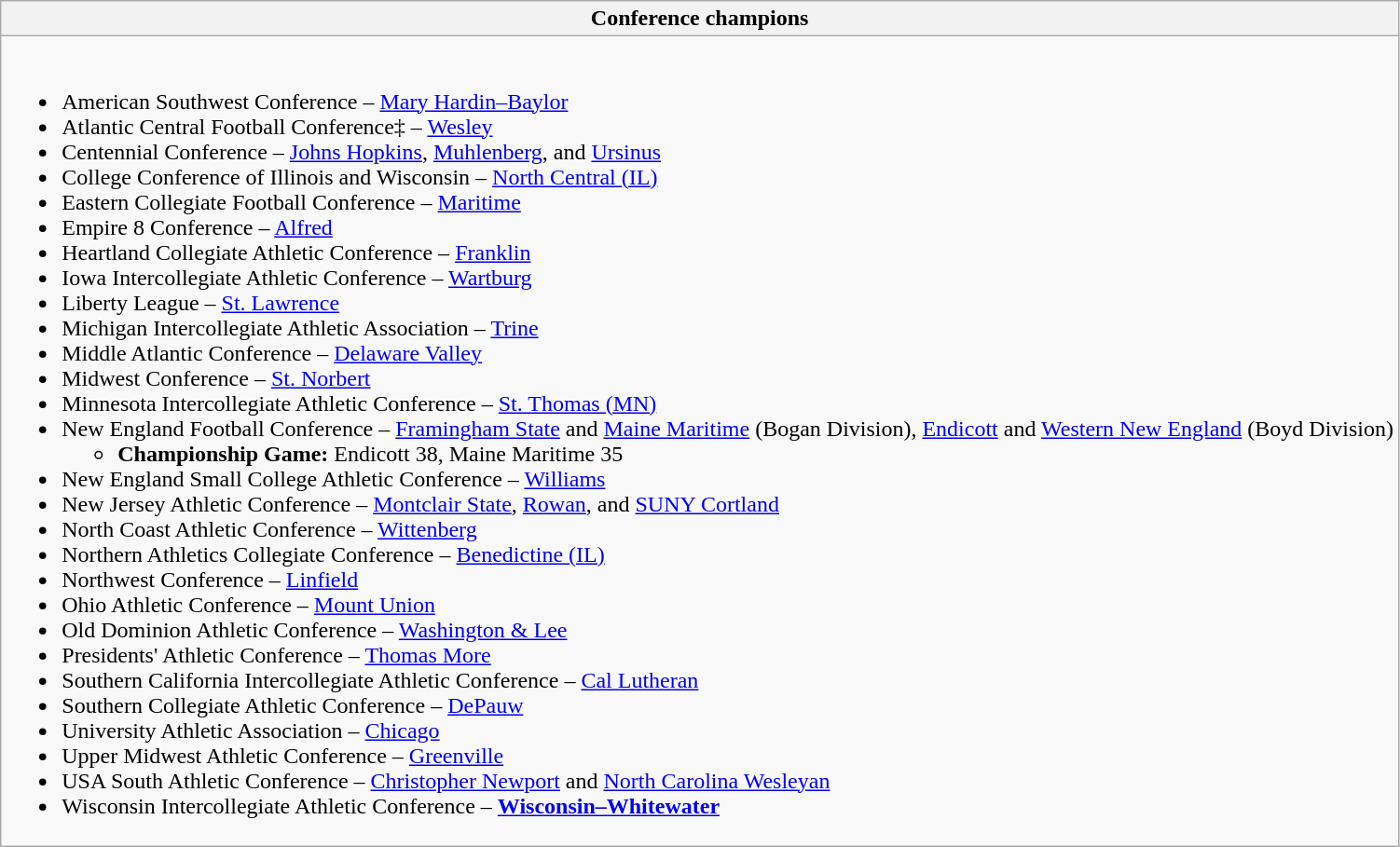<table class="wikitable">
<tr>
<th>Conference champions</th>
</tr>
<tr>
<td><br><ul><li>American Southwest Conference – <a href='#'>Mary Hardin–Baylor</a></li><li>Atlantic Central Football Conference‡ – <a href='#'>Wesley</a></li><li>Centennial Conference – <a href='#'>Johns Hopkins</a>, <a href='#'>Muhlenberg</a>, and <a href='#'>Ursinus</a></li><li>College Conference of Illinois and Wisconsin – <a href='#'>North Central (IL)</a></li><li>Eastern Collegiate Football Conference – <a href='#'>Maritime</a></li><li>Empire 8 Conference – <a href='#'>Alfred</a></li><li>Heartland Collegiate Athletic Conference – <a href='#'>Franklin</a></li><li>Iowa Intercollegiate Athletic Conference – <a href='#'>Wartburg</a></li><li>Liberty League – <a href='#'>St. Lawrence</a></li><li>Michigan Intercollegiate Athletic Association – <a href='#'>Trine</a></li><li>Middle Atlantic Conference – <a href='#'>Delaware Valley</a></li><li>Midwest Conference – <a href='#'>St. Norbert</a></li><li>Minnesota Intercollegiate Athletic Conference – <a href='#'>St. Thomas (MN)</a></li><li>New England Football Conference – <a href='#'>Framingham State</a> and <a href='#'>Maine Maritime</a> (Bogan Division), <a href='#'>Endicott</a> and <a href='#'>Western New England</a> (Boyd Division)<ul><li><strong>Championship Game:</strong> Endicott 38, Maine Maritime 35</li></ul></li><li>New England Small College Athletic Conference – <a href='#'>Williams</a></li><li>New Jersey Athletic Conference – <a href='#'>Montclair State</a>, <a href='#'>Rowan</a>, and <a href='#'>SUNY Cortland</a></li><li>North Coast Athletic Conference – <a href='#'>Wittenberg</a></li><li>Northern Athletics Collegiate Conference – <a href='#'>Benedictine (IL)</a></li><li>Northwest Conference – <a href='#'>Linfield</a></li><li>Ohio Athletic Conference – <a href='#'>Mount Union</a></li><li>Old Dominion Athletic Conference – <a href='#'>Washington & Lee</a></li><li>Presidents' Athletic Conference – <a href='#'>Thomas More</a></li><li>Southern California Intercollegiate Athletic Conference – <a href='#'>Cal Lutheran</a></li><li>Southern Collegiate Athletic Conference – <a href='#'>DePauw</a></li><li>University Athletic Association – <a href='#'>Chicago</a></li><li>Upper Midwest Athletic Conference – <a href='#'>Greenville</a></li><li>USA South Athletic Conference – <a href='#'>Christopher Newport</a> and <a href='#'>North Carolina Wesleyan</a></li><li>Wisconsin Intercollegiate Athletic Conference – <strong><a href='#'>Wisconsin–Whitewater</a></strong></li></ul></td>
</tr>
</table>
